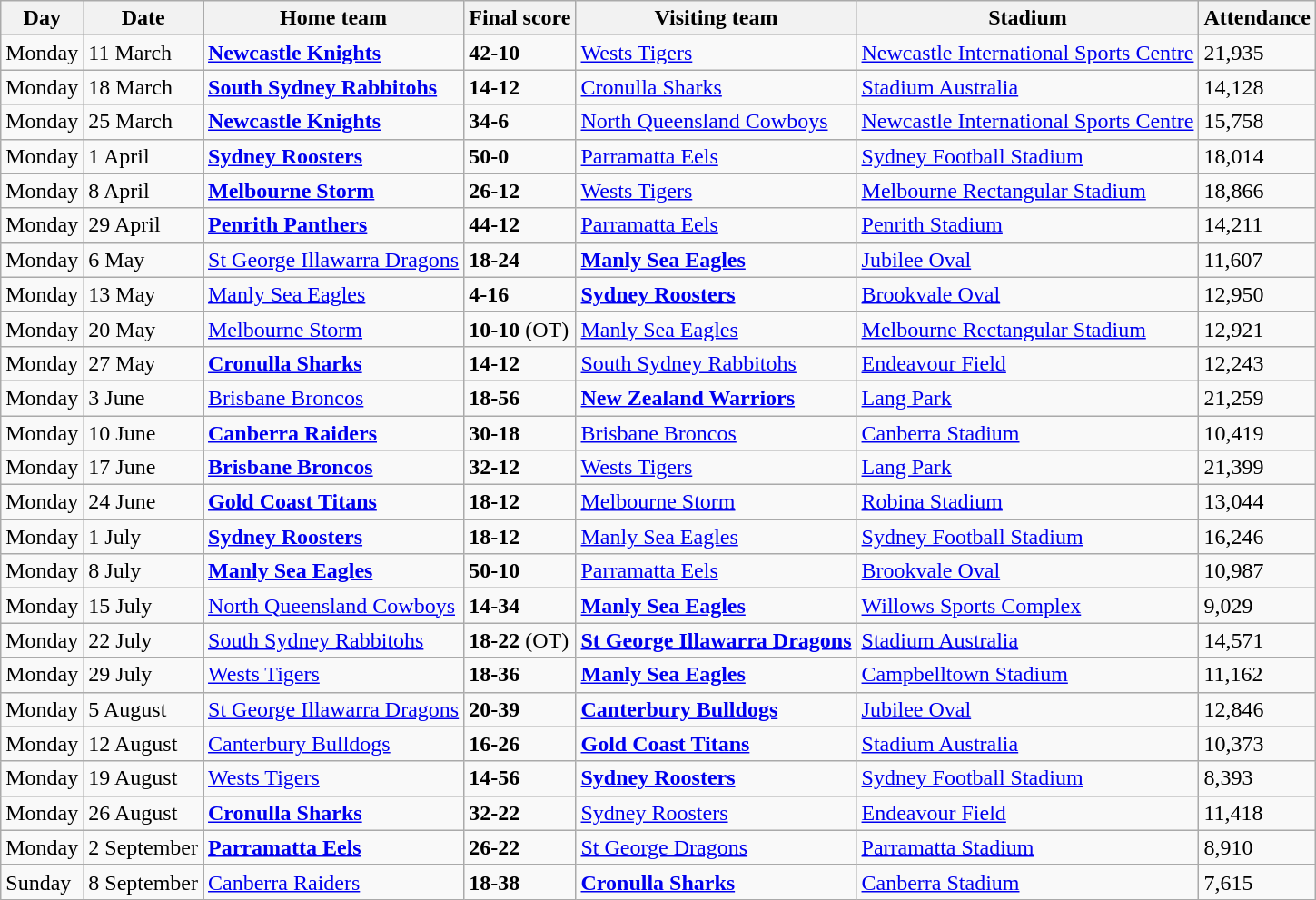<table class="wikitable">
<tr>
<th>Day</th>
<th>Date</th>
<th>Home team</th>
<th>Final score</th>
<th>Visiting team</th>
<th>Stadium</th>
<th>Attendance</th>
</tr>
<tr>
<td>Monday</td>
<td>11 March</td>
<td> <strong><a href='#'>Newcastle Knights</a></strong></td>
<td><strong>42-10</strong></td>
<td> <a href='#'>Wests Tigers</a></td>
<td><a href='#'>Newcastle International Sports Centre</a></td>
<td>21,935</td>
</tr>
<tr>
<td>Monday</td>
<td>18 March</td>
<td> <strong><a href='#'>South Sydney Rabbitohs</a></strong></td>
<td><strong>14-12</strong></td>
<td> <a href='#'>Cronulla Sharks</a></td>
<td><a href='#'>Stadium Australia</a></td>
<td>14,128</td>
</tr>
<tr>
<td>Monday</td>
<td>25 March</td>
<td> <strong><a href='#'>Newcastle Knights</a></strong></td>
<td><strong>34-6</strong></td>
<td> <a href='#'>North Queensland Cowboys</a></td>
<td><a href='#'>Newcastle International Sports Centre</a></td>
<td>15,758</td>
</tr>
<tr>
<td>Monday</td>
<td>1 April</td>
<td> <strong><a href='#'>Sydney Roosters</a></strong></td>
<td><strong>50-0</strong></td>
<td> <a href='#'>Parramatta Eels</a></td>
<td><a href='#'>Sydney Football Stadium</a></td>
<td>18,014</td>
</tr>
<tr>
<td>Monday</td>
<td>8 April</td>
<td> <strong><a href='#'>Melbourne Storm</a></strong></td>
<td><strong>26-12</strong></td>
<td> <a href='#'>Wests Tigers</a></td>
<td><a href='#'>Melbourne Rectangular Stadium</a></td>
<td>18,866</td>
</tr>
<tr>
<td>Monday</td>
<td>29 April</td>
<td> <strong><a href='#'>Penrith Panthers</a></strong></td>
<td><strong>44-12</strong></td>
<td> <a href='#'>Parramatta Eels</a></td>
<td><a href='#'>Penrith Stadium</a></td>
<td>14,211</td>
</tr>
<tr>
<td>Monday</td>
<td>6 May</td>
<td> <a href='#'>St George Illawarra Dragons</a></td>
<td><strong>18-24</strong></td>
<td> <strong><a href='#'>Manly Sea Eagles</a></strong></td>
<td><a href='#'>Jubilee Oval</a></td>
<td>11,607</td>
</tr>
<tr>
<td>Monday</td>
<td>13 May</td>
<td> <a href='#'>Manly Sea Eagles</a></td>
<td><strong>4-16</strong></td>
<td> <strong><a href='#'>Sydney Roosters</a></strong></td>
<td><a href='#'>Brookvale Oval</a></td>
<td>12,950</td>
</tr>
<tr>
<td>Monday</td>
<td>20 May</td>
<td> <a href='#'>Melbourne Storm</a></td>
<td><strong>10-10 </strong>(OT)</td>
<td> <a href='#'>Manly Sea Eagles</a></td>
<td><a href='#'>Melbourne Rectangular Stadium</a></td>
<td>12,921</td>
</tr>
<tr>
<td>Monday</td>
<td>27 May</td>
<td> <strong> <a href='#'>Cronulla Sharks</a></strong></td>
<td><strong>14-12</strong></td>
<td> <a href='#'>South Sydney Rabbitohs</a></td>
<td><a href='#'>Endeavour Field</a></td>
<td>12,243</td>
</tr>
<tr>
<td>Monday</td>
<td>3 June</td>
<td> <a href='#'>Brisbane Broncos</a></td>
<td><strong>18-56</strong></td>
<td> <strong><a href='#'>New Zealand Warriors</a></strong></td>
<td><a href='#'>Lang Park</a></td>
<td>21,259</td>
</tr>
<tr>
<td>Monday</td>
<td>10 June</td>
<td> <strong><a href='#'>Canberra Raiders</a></strong></td>
<td><strong>30-18</strong></td>
<td> <a href='#'>Brisbane Broncos</a></td>
<td><a href='#'>Canberra Stadium</a></td>
<td>10,419</td>
</tr>
<tr>
<td>Monday</td>
<td>17 June</td>
<td> <strong><a href='#'>Brisbane Broncos</a></strong></td>
<td><strong>32-12</strong></td>
<td> <a href='#'>Wests Tigers</a></td>
<td><a href='#'>Lang Park</a></td>
<td>21,399</td>
</tr>
<tr>
<td>Monday</td>
<td>24 June</td>
<td> <strong><a href='#'>Gold Coast Titans</a></strong></td>
<td><strong>18-12</strong></td>
<td> <a href='#'>Melbourne Storm</a></td>
<td><a href='#'>Robina Stadium</a></td>
<td>13,044</td>
</tr>
<tr>
<td>Monday</td>
<td>1 July</td>
<td> <strong><a href='#'>Sydney Roosters</a></strong></td>
<td><strong>18-12</strong></td>
<td> <a href='#'>Manly Sea Eagles</a></td>
<td><a href='#'>Sydney Football Stadium</a></td>
<td>16,246</td>
</tr>
<tr>
<td>Monday</td>
<td>8 July</td>
<td> <strong><a href='#'>Manly Sea Eagles</a></strong></td>
<td><strong>50-10</strong></td>
<td> <a href='#'>Parramatta Eels</a></td>
<td><a href='#'>Brookvale Oval</a></td>
<td>10,987</td>
</tr>
<tr>
<td>Monday</td>
<td>15 July</td>
<td> <a href='#'>North Queensland Cowboys</a></td>
<td><strong>14-34</strong></td>
<td> <strong><a href='#'>Manly Sea Eagles</a></strong></td>
<td><a href='#'>Willows Sports Complex</a></td>
<td>9,029</td>
</tr>
<tr>
<td>Monday</td>
<td>22 July</td>
<td> <a href='#'>South Sydney Rabbitohs</a></td>
<td><strong>18-22 </strong>(OT)</td>
<td> <strong><a href='#'>St George Illawarra Dragons</a></strong></td>
<td><a href='#'>Stadium Australia</a></td>
<td>14,571</td>
</tr>
<tr>
<td>Monday</td>
<td>29 July</td>
<td> <a href='#'>Wests Tigers</a></td>
<td><strong>18-36</strong></td>
<td> <strong><a href='#'>Manly Sea Eagles</a></strong></td>
<td><a href='#'>Campbelltown Stadium</a></td>
<td>11,162</td>
</tr>
<tr>
<td>Monday</td>
<td>5 August</td>
<td> <a href='#'>St George Illawarra Dragons</a></td>
<td><strong>20-39</strong></td>
<td> <strong><a href='#'>Canterbury Bulldogs</a></strong></td>
<td><a href='#'>Jubilee Oval</a></td>
<td>12,846</td>
</tr>
<tr>
<td>Monday</td>
<td>12 August</td>
<td> <a href='#'>Canterbury Bulldogs</a></td>
<td><strong>16-26</strong></td>
<td> <strong><a href='#'>Gold Coast Titans</a></strong></td>
<td><a href='#'>Stadium Australia</a></td>
<td>10,373</td>
</tr>
<tr>
<td>Monday</td>
<td>19 August</td>
<td> <a href='#'>Wests Tigers</a></td>
<td><strong>14-56</strong></td>
<td> <strong><a href='#'>Sydney Roosters</a></strong></td>
<td><a href='#'>Sydney Football Stadium</a></td>
<td>8,393</td>
</tr>
<tr>
<td>Monday</td>
<td>26 August</td>
<td> <strong><a href='#'>Cronulla Sharks</a></strong></td>
<td><strong>32-22</strong></td>
<td> <a href='#'>Sydney Roosters</a></td>
<td><a href='#'>Endeavour Field</a></td>
<td>11,418</td>
</tr>
<tr>
<td>Monday</td>
<td>2 September</td>
<td> <strong><a href='#'>Parramatta Eels</a></strong></td>
<td><strong>26-22</strong></td>
<td> <a href='#'>St George Dragons</a></td>
<td><a href='#'>Parramatta Stadium</a></td>
<td>8,910</td>
</tr>
<tr>
<td>Sunday</td>
<td>8 September</td>
<td> <a href='#'>Canberra Raiders</a></td>
<td><strong>18-38</strong></td>
<td> <strong><a href='#'>Cronulla Sharks</a></strong></td>
<td><a href='#'>Canberra Stadium</a></td>
<td>7,615</td>
</tr>
</table>
